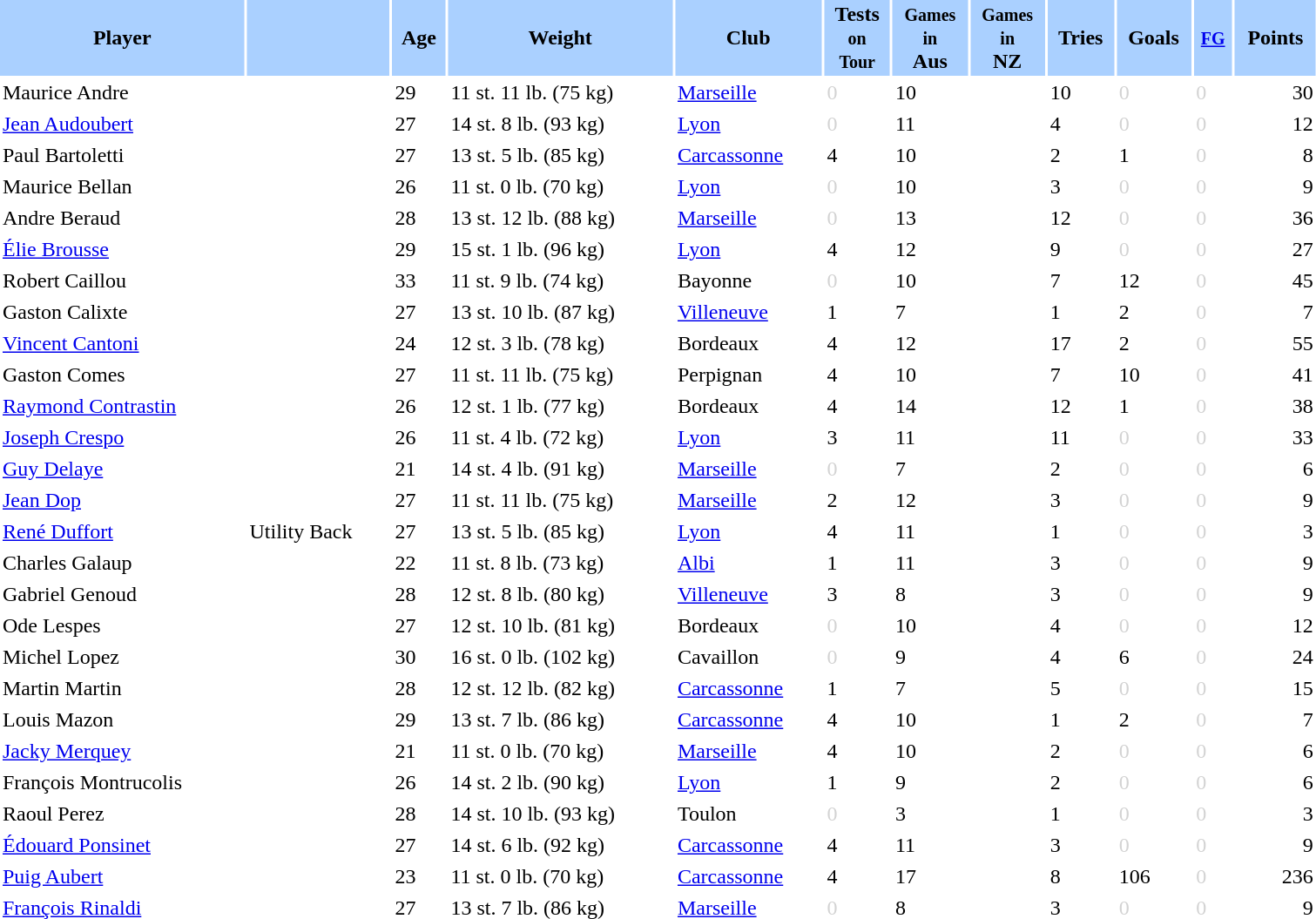<table class="sortable" border="0" cellspacing="2" cellpadding="2" style="width:80%;" style="text-align:center;">
<tr style="background:#AAD0FF">
<th>Player</th>
<th></th>
<th>Age<br></th>
<th>Weight</th>
<th>Club</th>
<th>Tests<br><small>on<br>Tour</small></th>
<th><small>Games<br>in</small><br>Aus</th>
<th><small>Games<br>in</small><br>NZ<br></th>
<th>Tries</th>
<th>Goals</th>
<th><small><a href='#'>FG</a></small></th>
<th>Points</th>
</tr>
<tr>
<td align=left>Maurice Andre</td>
<td></td>
<td>29</td>
<td>11 st. 11 lb. (75 kg)</td>
<td align=left><a href='#'>Marseille</a></td>
<td style="color:lightgray">0</td>
<td>10</td>
<td></td>
<td>10</td>
<td style="color:lightgray">0</td>
<td style="color:lightgray">0</td>
<td align=right>30</td>
</tr>
<tr>
<td align=left><a href='#'>Jean Audoubert</a></td>
<td></td>
<td>27</td>
<td>14 st. 8 lb. (93 kg)</td>
<td align=left> <a href='#'>Lyon</a></td>
<td style="color:lightgray">0</td>
<td>11</td>
<td></td>
<td>4</td>
<td style="color:lightgray">0</td>
<td style="color:lightgray">0</td>
<td align=right>12</td>
</tr>
<tr>
<td align=left>Paul Bartoletti</td>
<td></td>
<td>27</td>
<td>13 st. 5 lb. (85 kg)</td>
<td align=left> <a href='#'>Carcassonne</a></td>
<td>4</td>
<td>10</td>
<td></td>
<td>2</td>
<td>1</td>
<td style="color:lightgray">0</td>
<td align=right>8</td>
</tr>
<tr>
<td align=left>Maurice Bellan</td>
<td></td>
<td>26</td>
<td>11 st. 0 lb. (70 kg)</td>
<td align=left> <a href='#'>Lyon</a></td>
<td style="color:lightgray">0</td>
<td>10</td>
<td></td>
<td>3</td>
<td style="color:lightgray">0</td>
<td style="color:lightgray">0</td>
<td align=right>9</td>
</tr>
<tr>
<td align=left>Andre Beraud</td>
<td></td>
<td>28</td>
<td>13 st. 12 lb. (88 kg)</td>
<td align=left><a href='#'>Marseille</a></td>
<td style="color:lightgray">0</td>
<td>13</td>
<td></td>
<td>12</td>
<td style="color:lightgray">0</td>
<td style="color:lightgray">0</td>
<td align=right>36</td>
</tr>
<tr>
<td align=left><a href='#'>Élie Brousse</a></td>
<td></td>
<td>29</td>
<td>15 st. 1 lb. (96 kg)</td>
<td align=left> <a href='#'>Lyon</a></td>
<td>4</td>
<td>12</td>
<td></td>
<td>9</td>
<td style="color:lightgray">0</td>
<td style="color:lightgray">0</td>
<td align=right>27</td>
</tr>
<tr>
<td align=left>Robert Caillou</td>
<td></td>
<td>33</td>
<td>11 st. 9 lb. (74 kg)</td>
<td align=left>Bayonne</td>
<td style="color:lightgray">0</td>
<td>10</td>
<td></td>
<td>7</td>
<td>12</td>
<td style="color:lightgray">0</td>
<td align=right>45</td>
</tr>
<tr>
<td align=left>Gaston Calixte</td>
<td></td>
<td>27</td>
<td>13 st. 10 lb. (87 kg)</td>
<td align=left> <a href='#'>Villeneuve</a></td>
<td>1</td>
<td>7</td>
<td></td>
<td>1</td>
<td>2</td>
<td style="color:lightgray">0</td>
<td align=right>7</td>
</tr>
<tr>
<td align=left><a href='#'>Vincent Cantoni</a></td>
<td></td>
<td>24</td>
<td>12 st. 3 lb. (78 kg)</td>
<td align=left>Bordeaux</td>
<td>4</td>
<td>12</td>
<td></td>
<td>17</td>
<td>2</td>
<td style="color:lightgray">0</td>
<td align=right>55</td>
</tr>
<tr>
<td align=left>Gaston Comes</td>
<td></td>
<td>27</td>
<td>11 st. 11 lb. (75 kg)</td>
<td align=left>Perpignan</td>
<td>4</td>
<td>10</td>
<td></td>
<td>7</td>
<td>10</td>
<td style="color:lightgray">0</td>
<td align=right>41</td>
</tr>
<tr>
<td align=left><a href='#'>Raymond Contrastin</a></td>
<td></td>
<td>26</td>
<td>12 st. 1 lb. (77 kg)</td>
<td align=left>Bordeaux</td>
<td>4</td>
<td>14</td>
<td></td>
<td>12</td>
<td>1</td>
<td style="color:lightgray">0</td>
<td align=right>38</td>
</tr>
<tr>
<td align=left><a href='#'>Joseph Crespo</a></td>
<td></td>
<td>26</td>
<td>11 st. 4 lb. (72 kg)</td>
<td align=left> <a href='#'>Lyon</a></td>
<td>3</td>
<td>11</td>
<td></td>
<td>11</td>
<td style="color:lightgray">0</td>
<td style="color:lightgray">0</td>
<td align=right>33</td>
</tr>
<tr>
<td align=left><a href='#'>Guy Delaye</a></td>
<td></td>
<td>21</td>
<td>14 st. 4 lb. (91 kg)</td>
<td align=left><a href='#'>Marseille</a></td>
<td style="color:lightgray">0</td>
<td>7</td>
<td></td>
<td>2</td>
<td style="color:lightgray">0</td>
<td style="color:lightgray">0</td>
<td align=right>6</td>
</tr>
<tr>
<td align=left><a href='#'>Jean Dop</a></td>
<td></td>
<td>27</td>
<td>11 st. 11 lb. (75 kg)</td>
<td align=left><a href='#'>Marseille</a></td>
<td>2</td>
<td>12</td>
<td></td>
<td>3</td>
<td style="color:lightgray">0</td>
<td style="color:lightgray">0</td>
<td align=right>9</td>
</tr>
<tr>
<td align=left><a href='#'>René Duffort</a></td>
<td>Utility Back</td>
<td>27</td>
<td>13 st. 5 lb. (85 kg)</td>
<td align=left> <a href='#'>Lyon</a></td>
<td>4</td>
<td>11</td>
<td></td>
<td>1</td>
<td style="color:lightgray">0</td>
<td style="color:lightgray">0</td>
<td align=right>3</td>
</tr>
<tr>
<td align=left>Charles Galaup</td>
<td></td>
<td>22</td>
<td>11 st. 8 lb. (73 kg)</td>
<td align=left> <a href='#'>Albi</a></td>
<td>1</td>
<td>11</td>
<td></td>
<td>3</td>
<td style="color:lightgray">0</td>
<td style="color:lightgray">0</td>
<td align=right>9</td>
</tr>
<tr>
<td align=left>Gabriel Genoud</td>
<td></td>
<td>28</td>
<td>12 st. 8 lb. (80 kg)</td>
<td align=left> <a href='#'>Villeneuve</a></td>
<td>3</td>
<td>8</td>
<td></td>
<td>3</td>
<td style="color:lightgray">0</td>
<td style="color:lightgray">0</td>
<td align=right>9</td>
</tr>
<tr>
<td align=left>Ode Lespes</td>
<td></td>
<td>27</td>
<td>12 st. 10 lb. (81 kg)</td>
<td align=left>Bordeaux</td>
<td style="color:lightgray">0</td>
<td>10</td>
<td></td>
<td>4</td>
<td style="color:lightgray">0</td>
<td style="color:lightgray">0</td>
<td align=right>12</td>
</tr>
<tr>
<td align=left>Michel Lopez</td>
<td></td>
<td>30</td>
<td>16 st. 0 lb. (102 kg)</td>
<td align=left>Cavaillon</td>
<td style="color:lightgray">0</td>
<td>9</td>
<td></td>
<td>4</td>
<td>6</td>
<td style="color:lightgray">0</td>
<td align=right>24</td>
</tr>
<tr>
<td align=left>Martin Martin</td>
<td></td>
<td>28</td>
<td>12 st. 12 lb. (82 kg)</td>
<td align=left> <a href='#'>Carcassonne</a></td>
<td>1</td>
<td>7</td>
<td></td>
<td>5</td>
<td style="color:lightgray">0</td>
<td style="color:lightgray">0</td>
<td align=right>15</td>
</tr>
<tr>
<td align=left>Louis Mazon</td>
<td></td>
<td>29</td>
<td>13 st. 7 lb. (86 kg)</td>
<td align=left> <a href='#'>Carcassonne</a></td>
<td>4</td>
<td>10</td>
<td></td>
<td>1</td>
<td>2</td>
<td style="color:lightgray">0</td>
<td align=right>7</td>
</tr>
<tr>
<td align=left><a href='#'>Jacky Merquey</a></td>
<td></td>
<td>21</td>
<td>11 st. 0 lb. (70 kg)</td>
<td align=left><a href='#'>Marseille</a></td>
<td>4</td>
<td>10</td>
<td></td>
<td>2</td>
<td style="color:lightgray">0</td>
<td style="color:lightgray">0</td>
<td align=right>6</td>
</tr>
<tr>
<td align=left>François Montrucolis</td>
<td></td>
<td>26</td>
<td>14 st. 2 lb. (90 kg)</td>
<td align=left> <a href='#'>Lyon</a></td>
<td>1</td>
<td>9</td>
<td></td>
<td>2</td>
<td style="color:lightgray">0</td>
<td style="color:lightgray">0</td>
<td align=right>6</td>
</tr>
<tr>
<td align=left>Raoul Perez</td>
<td></td>
<td>28</td>
<td>14 st. 10 lb. (93 kg)</td>
<td align=left>Toulon</td>
<td style="color:lightgray">0</td>
<td>3</td>
<td></td>
<td>1</td>
<td style="color:lightgray">0</td>
<td style="color:lightgray">0</td>
<td align=right>3</td>
</tr>
<tr>
<td align=left><a href='#'>Édouard Ponsinet</a></td>
<td></td>
<td>27</td>
<td>14 st. 6 lb. (92 kg)</td>
<td align=left> <a href='#'>Carcassonne</a></td>
<td>4</td>
<td>11</td>
<td></td>
<td>3</td>
<td style="color:lightgray">0</td>
<td style="color:lightgray">0</td>
<td align=right>9</td>
</tr>
<tr>
<td align=left><a href='#'>Puig Aubert</a></td>
<td></td>
<td>23</td>
<td>11 st. 0 lb. (70 kg)</td>
<td align=left> <a href='#'>Carcassonne</a></td>
<td>4</td>
<td>17</td>
<td></td>
<td>8</td>
<td>106</td>
<td style="color:lightgray">0</td>
<td align=right>236</td>
</tr>
<tr>
<td align=left><a href='#'>François Rinaldi</a></td>
<td></td>
<td>27</td>
<td>13 st. 7 lb. (86 kg)</td>
<td align=left><a href='#'>Marseille</a></td>
<td style="color:lightgray">0</td>
<td>8</td>
<td></td>
<td>3</td>
<td style="color:lightgray">0</td>
<td style="color:lightgray">0</td>
<td align=right>9</td>
</tr>
</table>
